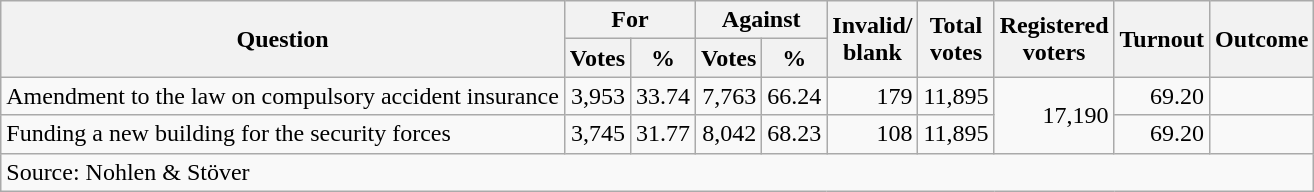<table class=wikitable style="text-align:right">
<tr>
<th rowspan=2>Question</th>
<th colspan=2>For</th>
<th colspan=2>Against</th>
<th rowspan=2>Invalid/<br>blank</th>
<th rowspan=2>Total<br>votes</th>
<th rowspan=2>Registered<br>voters</th>
<th rowspan=2>Turnout</th>
<th rowspan=2>Outcome</th>
</tr>
<tr>
<th>Votes</th>
<th>%</th>
<th>Votes</th>
<th>%</th>
</tr>
<tr>
<td align=left>Amendment to the law on compulsory accident insurance</td>
<td>3,953</td>
<td>33.74</td>
<td>7,763</td>
<td>66.24</td>
<td>179</td>
<td>11,895</td>
<td rowspan=2>17,190</td>
<td>69.20</td>
<td></td>
</tr>
<tr>
<td align=left>Funding a new building for the security forces</td>
<td>3,745</td>
<td>31.77</td>
<td>8,042</td>
<td>68.23</td>
<td>108</td>
<td>11,895</td>
<td>69.20</td>
<td></td>
</tr>
<tr>
<td colspan=12 align=left>Source: Nohlen & Stöver</td>
</tr>
</table>
